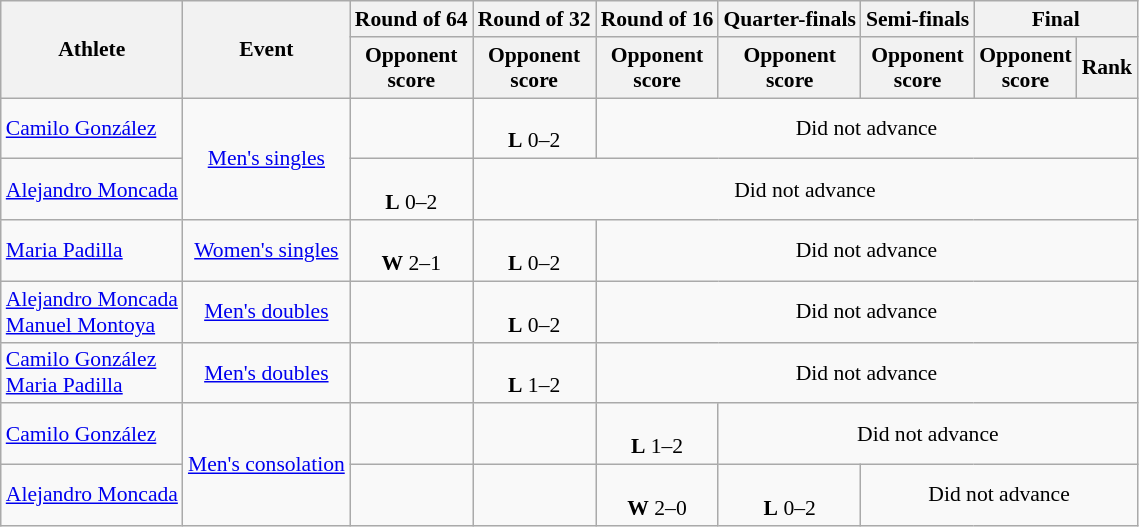<table class="wikitable" style="font-size:90%; text-align:center">
<tr>
<th rowspan="2">Athlete</th>
<th rowspan="2">Event</th>
<th>Round of 64</th>
<th>Round of 32</th>
<th>Round of 16</th>
<th>Quarter-finals</th>
<th>Semi-finals</th>
<th colspan="2">Final</th>
</tr>
<tr>
<th>Opponent<br>score</th>
<th>Opponent<br>score</th>
<th>Opponent<br>score</th>
<th>Opponent<br>score</th>
<th>Opponent<br>score</th>
<th>Opponent<br>score</th>
<th>Rank</th>
</tr>
<tr>
<td align="left"><a href='#'>Camilo González</a></td>
<td algin="left" rowspan="2"><a href='#'>Men's singles</a></td>
<td></td>
<td><br><strong>L</strong> 0–2</td>
<td colspan="5">Did not advance</td>
</tr>
<tr>
<td align="left"><a href='#'>Alejandro Moncada</a></td>
<td><br><strong>L</strong> 0–2</td>
<td colspan="6">Did not advance</td>
</tr>
<tr>
<td align="left"><a href='#'>Maria Padilla</a></td>
<td algin="left"><a href='#'>Women's singles</a></td>
<td><br><strong>W</strong> 2–1</td>
<td><br><strong>L</strong> 0–2</td>
<td colspan="5">Did not advance</td>
</tr>
<tr>
<td align="left"><a href='#'>Alejandro Moncada</a><br> <a href='#'>Manuel Montoya</a></td>
<td algin="left"><a href='#'>Men's doubles</a></td>
<td></td>
<td><br><strong>L</strong> 0–2</td>
<td colspan="5">Did not advance</td>
</tr>
<tr>
<td align="left"><a href='#'>Camilo González</a><br> <a href='#'>Maria Padilla</a></td>
<td algin="left"><a href='#'>Men's doubles</a></td>
<td></td>
<td><br><strong>L</strong> 1–2</td>
<td colspan="5">Did not advance</td>
</tr>
<tr>
<td align="left"><a href='#'>Camilo González</a></td>
<td algin="left" rowspan="2"><a href='#'>Men's consolation</a></td>
<td></td>
<td></td>
<td><br><strong>L</strong> 1–2</td>
<td colspan="4">Did not advance</td>
</tr>
<tr>
<td align="left"><a href='#'>Alejandro Moncada</a></td>
<td></td>
<td></td>
<td><br><strong>W</strong> 2–0</td>
<td><br><strong>L</strong> 0–2</td>
<td colspan="3">Did not advance</td>
</tr>
</table>
